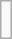<table class="wikitable mw-collapsible mw-collapsed">
<tr>
<td><br>

</td>
</tr>
</table>
